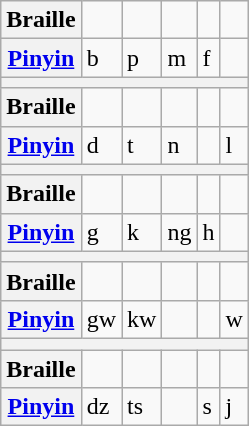<table class="wikitable" width: 5mm>
<tr>
<th>Braille</th>
<td></td>
<td></td>
<td></td>
<td></td>
<td></td>
</tr>
<tr>
<th><a href='#'>Pinyin</a></th>
<td>b</td>
<td>p</td>
<td>m</td>
<td>f</td>
<td></td>
</tr>
<tr>
<th colspan="6"></th>
</tr>
<tr>
<th>Braille</th>
<td></td>
<td></td>
<td></td>
<td></td>
<td></td>
</tr>
<tr>
<th><a href='#'>Pinyin</a></th>
<td>d</td>
<td>t</td>
<td>n</td>
<td></td>
<td>l</td>
</tr>
<tr>
<th colspan="6"></th>
</tr>
<tr>
<th>Braille</th>
<td></td>
<td></td>
<td></td>
<td></td>
<td></td>
</tr>
<tr>
<th><a href='#'>Pinyin</a></th>
<td>g</td>
<td>k</td>
<td>ng</td>
<td>h</td>
<td></td>
</tr>
<tr>
<th colspan="6"></th>
</tr>
<tr>
<th>Braille</th>
<td></td>
<td></td>
<td></td>
<td></td>
<td></td>
</tr>
<tr>
<th><a href='#'>Pinyin</a></th>
<td>gw</td>
<td>kw</td>
<td></td>
<td></td>
<td>w</td>
</tr>
<tr>
<th colspan="6"></th>
</tr>
<tr>
<th>Braille</th>
<td></td>
<td></td>
<td></td>
<td></td>
<td></td>
</tr>
<tr>
<th><a href='#'>Pinyin</a></th>
<td>dz</td>
<td>ts</td>
<td></td>
<td>s</td>
<td>j</td>
</tr>
</table>
